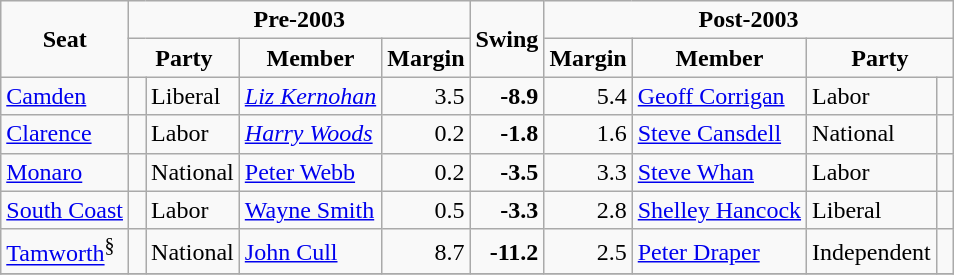<table class="wikitable">
<tr>
<td rowspan="2" style="text-align:center"><strong>Seat</strong></td>
<td colspan="4" style="text-align:center"><strong>Pre-2003</strong></td>
<td rowspan="2" style="text-align:center"><strong>Swing</strong></td>
<td colspan="4" style="text-align:center"><strong>Post-2003</strong></td>
</tr>
<tr>
<td colspan="2" style="text-align:center"><strong>Party</strong></td>
<td style="text-align:center"><strong>Member</strong></td>
<td style="text-align:center"><strong>Margin</strong></td>
<td style="text-align:center"><strong>Margin</strong></td>
<td style="text-align:center"><strong>Member</strong></td>
<td colspan="2" style="text-align:center"><strong>Party</strong></td>
</tr>
<tr>
<td><a href='#'>Camden</a></td>
<td> </td>
<td>Liberal</td>
<td><em><a href='#'>Liz Kernohan</a></em></td>
<td style="text-align:right;">3.5</td>
<td style="text-align:right;"><strong>-8.9</strong></td>
<td style="text-align:right;">5.4</td>
<td><a href='#'>Geoff Corrigan</a></td>
<td>Labor</td>
<td> </td>
</tr>
<tr>
<td><a href='#'>Clarence</a></td>
<td> </td>
<td>Labor</td>
<td><em><a href='#'>Harry Woods</a></em></td>
<td style="text-align:right;">0.2</td>
<td style="text-align:right;"><strong>-1.8</strong></td>
<td style="text-align:right;">1.6</td>
<td><a href='#'>Steve Cansdell</a></td>
<td>National</td>
<td> </td>
</tr>
<tr>
<td><a href='#'>Monaro</a></td>
<td> </td>
<td>National</td>
<td><a href='#'>Peter Webb</a></td>
<td style="text-align:right;">0.2</td>
<td style="text-align:right;"><strong>-3.5</strong></td>
<td style="text-align:right;">3.3</td>
<td><a href='#'>Steve Whan</a></td>
<td>Labor</td>
<td> </td>
</tr>
<tr>
<td><a href='#'>South Coast</a></td>
<td> </td>
<td>Labor</td>
<td><a href='#'>Wayne Smith</a></td>
<td style="text-align:right;">0.5</td>
<td style="text-align:right;"><strong>-3.3</strong></td>
<td style="text-align:right;">2.8</td>
<td><a href='#'>Shelley Hancock</a></td>
<td>Liberal</td>
<td> </td>
</tr>
<tr>
<td><a href='#'>Tamworth</a><sup>§</sup></td>
<td> </td>
<td>National</td>
<td><a href='#'>John Cull</a></td>
<td style="text-align:right;">8.7</td>
<td style="text-align:right;"><strong>-11.2</strong></td>
<td style="text-align:right;">2.5</td>
<td><a href='#'>Peter Draper</a></td>
<td>Independent</td>
<td> </td>
</tr>
<tr>
</tr>
</table>
